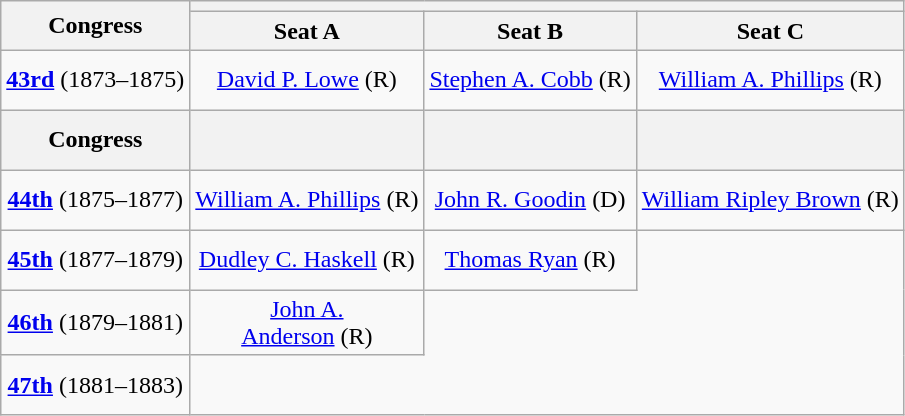<table class=wikitable style="text-align:center">
<tr>
<th rowspan=2>Congress</th>
<th colspan=3></th>
</tr>
<tr>
<th>Seat A</th>
<th>Seat B</th>
<th>Seat C</th>
</tr>
<tr style="height:2.5em">
<td><strong><a href='#'>43rd</a></strong> (1873–1875)</td>
<td><a href='#'>David P. Lowe</a> (R)</td>
<td><a href='#'>Stephen A. Cobb</a> (R)</td>
<td><a href='#'>William A. Phillips</a> (R)</td>
</tr>
<tr style="height:2.5em">
<th>Congress</th>
<th></th>
<th></th>
<th></th>
</tr>
<tr style="height:2.5em">
<td><strong><a href='#'>44th</a></strong> (1875–1877)</td>
<td><a href='#'>William A. Phillips</a> (R)</td>
<td><a href='#'>John R. Goodin</a> (D)</td>
<td><a href='#'>William Ripley Brown</a> (R)</td>
</tr>
<tr style="height:2.5em">
<td><strong><a href='#'>45th</a></strong> (1877–1879)</td>
<td><a href='#'>Dudley C. Haskell</a> (R)</td>
<td><a href='#'>Thomas Ryan</a> (R)</td>
</tr>
<tr style="height:2.5em">
<td><strong><a href='#'>46th</a></strong> (1879–1881)</td>
<td><a href='#'>John A.<br>Anderson</a> (R)</td>
</tr>
<tr style="height:2.5em">
<td><strong><a href='#'>47th</a></strong> (1881–1883)</td>
</tr>
</table>
